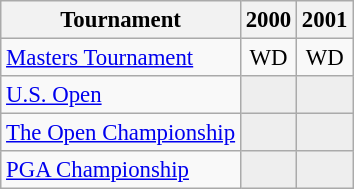<table class="wikitable" style="font-size:95%;text-align:center;">
<tr>
<th>Tournament</th>
<th>2000</th>
<th>2001</th>
</tr>
<tr>
<td align=left><a href='#'>Masters Tournament</a></td>
<td>WD</td>
<td>WD</td>
</tr>
<tr>
<td align=left><a href='#'>U.S. Open</a></td>
<td style="background:#eee;"></td>
<td style="background:#eee;"></td>
</tr>
<tr>
<td align=left><a href='#'>The Open Championship</a></td>
<td style="background:#eee;"></td>
<td style="background:#eee;"></td>
</tr>
<tr>
<td align=left><a href='#'>PGA Championship</a></td>
<td style="background:#eee;"></td>
<td style="background:#eee;"></td>
</tr>
</table>
